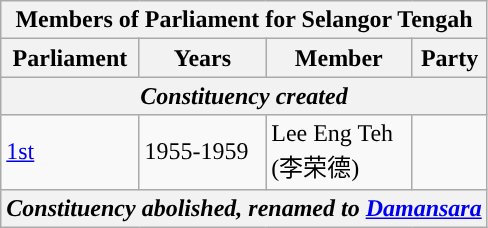<table class="wikitable">
<tr>
<th colspan="4">Members of Parliament for Selangor Tengah</th>
</tr>
<tr>
<th>Parliament</th>
<th>Years</th>
<th>Member</th>
<th>Party</th>
</tr>
<tr>
<th colspan="4"><em>Constituency created</em></th>
</tr>
<tr>
<td><a href='#'>1st</a></td>
<td>1955-1959</td>
<td>Lee Eng Teh <br> (李荣德)</td>
<td></td>
</tr>
<tr>
<th colspan="4"><em>Constituency abolished, renamed to <a href='#'>Damansara</a></em></th>
</tr>
</table>
